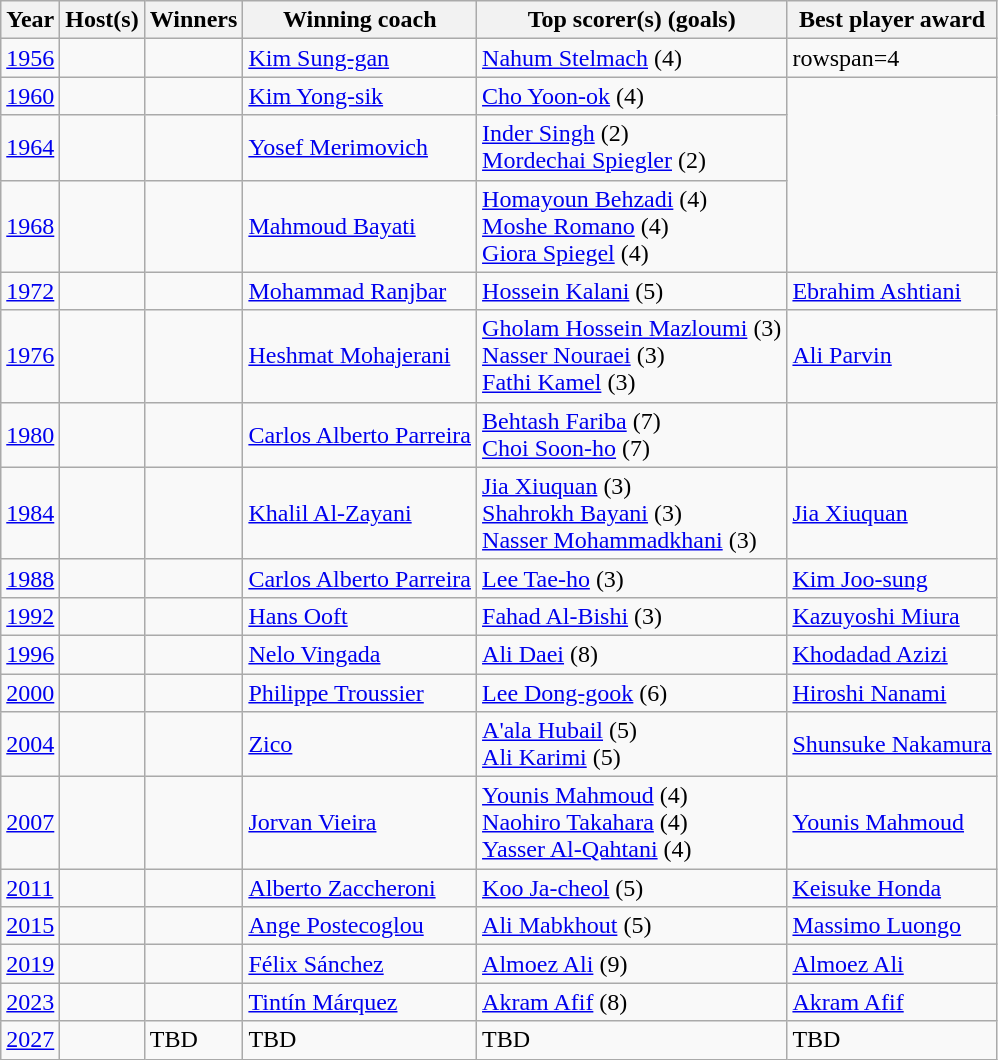<table class="wikitable sortable">
<tr>
<th>Year</th>
<th>Host(s)</th>
<th>Winners</th>
<th>Winning coach</th>
<th>Top scorer(s) (goals)</th>
<th>Best player award</th>
</tr>
<tr>
<td><a href='#'>1956</a></td>
<td></td>
<td></td>
<td> <a href='#'>Kim Sung-gan</a></td>
<td> <a href='#'>Nahum Stelmach</a> (4)</td>
<td>rowspan=4 </td>
</tr>
<tr>
<td><a href='#'>1960</a></td>
<td></td>
<td></td>
<td> <a href='#'>Kim Yong-sik</a></td>
<td> <a href='#'>Cho Yoon-ok</a> (4)</td>
</tr>
<tr>
<td><a href='#'>1964</a></td>
<td></td>
<td></td>
<td> <a href='#'>Yosef Merimovich</a></td>
<td> <a href='#'>Inder Singh</a> (2) <br>  <a href='#'>Mordechai Spiegler</a> (2)</td>
</tr>
<tr>
<td><a href='#'>1968</a></td>
<td></td>
<td></td>
<td> <a href='#'>Mahmoud Bayati</a></td>
<td> <a href='#'>Homayoun Behzadi</a> (4) <br>  <a href='#'>Moshe Romano</a> (4) <br>  <a href='#'>Giora Spiegel</a> (4)</td>
</tr>
<tr>
<td><a href='#'>1972</a></td>
<td></td>
<td></td>
<td> <a href='#'>Mohammad Ranjbar</a></td>
<td> <a href='#'>Hossein Kalani</a> (5)</td>
<td> <a href='#'>Ebrahim Ashtiani</a></td>
</tr>
<tr>
<td><a href='#'>1976</a></td>
<td></td>
<td></td>
<td> <a href='#'>Heshmat Mohajerani</a></td>
<td> <a href='#'>Gholam Hossein Mazloumi</a> (3) <br>  <a href='#'>Nasser Nouraei</a> (3) <br>  <a href='#'>Fathi Kamel</a> (3)</td>
<td> <a href='#'>Ali Parvin</a></td>
</tr>
<tr>
<td><a href='#'>1980</a></td>
<td></td>
<td></td>
<td> <a href='#'>Carlos Alberto Parreira</a></td>
<td> <a href='#'>Behtash Fariba</a> (7) <br>  <a href='#'>Choi Soon-ho</a> (7)</td>
<td></td>
</tr>
<tr>
<td><a href='#'>1984</a></td>
<td></td>
<td></td>
<td> <a href='#'>Khalil Al-Zayani</a></td>
<td> <a href='#'>Jia Xiuquan</a> (3) <br>  <a href='#'>Shahrokh Bayani</a> (3) <br>  <a href='#'>Nasser Mohammadkhani</a> (3)</td>
<td> <a href='#'>Jia Xiuquan</a></td>
</tr>
<tr>
<td><a href='#'>1988</a></td>
<td></td>
<td></td>
<td> <a href='#'>Carlos Alberto Parreira</a></td>
<td> <a href='#'>Lee Tae-ho</a> (3)</td>
<td> <a href='#'>Kim Joo-sung</a></td>
</tr>
<tr>
<td><a href='#'>1992</a></td>
<td></td>
<td></td>
<td> <a href='#'>Hans Ooft</a></td>
<td> <a href='#'>Fahad Al-Bishi</a> (3)</td>
<td> <a href='#'>Kazuyoshi Miura</a></td>
</tr>
<tr>
<td><a href='#'>1996</a></td>
<td></td>
<td></td>
<td> <a href='#'>Nelo Vingada</a></td>
<td> <a href='#'>Ali Daei</a> (8)</td>
<td> <a href='#'>Khodadad Azizi</a></td>
</tr>
<tr>
<td><a href='#'>2000</a></td>
<td></td>
<td></td>
<td> <a href='#'>Philippe Troussier</a></td>
<td> <a href='#'>Lee Dong-gook</a> (6)</td>
<td> <a href='#'>Hiroshi Nanami</a></td>
</tr>
<tr>
<td><a href='#'>2004</a></td>
<td></td>
<td></td>
<td> <a href='#'>Zico</a></td>
<td> <a href='#'>A'ala Hubail</a> (5) <br>  <a href='#'>Ali Karimi</a> (5)</td>
<td> <a href='#'>Shunsuke Nakamura</a></td>
</tr>
<tr>
<td><a href='#'>2007</a></td>
<td><br><br><br></td>
<td></td>
<td> <a href='#'>Jorvan Vieira</a></td>
<td> <a href='#'>Younis Mahmoud</a> (4) <br>  <a href='#'>Naohiro Takahara</a> (4) <br>  <a href='#'>Yasser Al-Qahtani</a> (4)</td>
<td> <a href='#'>Younis Mahmoud</a></td>
</tr>
<tr>
<td><a href='#'>2011</a></td>
<td></td>
<td></td>
<td> <a href='#'>Alberto Zaccheroni</a></td>
<td> <a href='#'>Koo Ja-cheol</a> (5)</td>
<td> <a href='#'>Keisuke Honda</a></td>
</tr>
<tr>
<td><a href='#'>2015</a></td>
<td></td>
<td></td>
<td> <a href='#'>Ange Postecoglou</a></td>
<td> <a href='#'>Ali Mabkhout</a> (5)</td>
<td> <a href='#'>Massimo Luongo</a></td>
</tr>
<tr>
<td><a href='#'>2019</a></td>
<td></td>
<td></td>
<td> <a href='#'>Félix Sánchez</a></td>
<td> <a href='#'>Almoez Ali</a> (9)</td>
<td> <a href='#'>Almoez Ali</a></td>
</tr>
<tr>
<td><a href='#'>2023</a></td>
<td></td>
<td></td>
<td> <a href='#'>Tintín Márquez</a></td>
<td> <a href='#'>Akram Afif</a> (8)</td>
<td> <a href='#'>Akram Afif</a></td>
</tr>
<tr>
<td><a href='#'>2027</a></td>
<td></td>
<td>TBD</td>
<td>TBD</td>
<td>TBD</td>
<td>TBD</td>
</tr>
</table>
